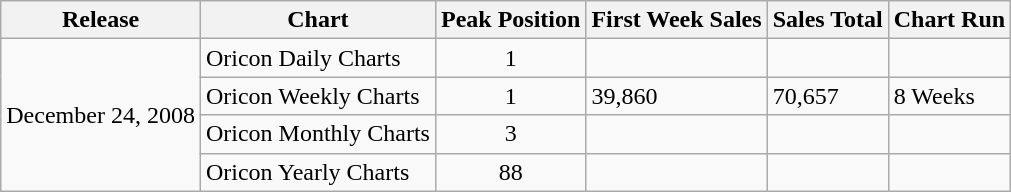<table class="wikitable">
<tr>
<th>Release</th>
<th>Chart</th>
<th>Peak Position</th>
<th>First Week Sales</th>
<th>Sales Total</th>
<th>Chart Run</th>
</tr>
<tr>
<td rowspan="4">December 24, 2008</td>
<td>Oricon Daily Charts</td>
<td align="center">1</td>
<td></td>
<td></td>
<td></td>
</tr>
<tr>
<td>Oricon Weekly Charts</td>
<td align="center">1</td>
<td>39,860</td>
<td>70,657</td>
<td>8 Weeks</td>
</tr>
<tr>
<td>Oricon Monthly Charts</td>
<td align="center">3</td>
<td></td>
<td></td>
<td></td>
</tr>
<tr>
<td>Oricon Yearly Charts</td>
<td align="center">88</td>
<td></td>
<td></td>
<td></td>
</tr>
</table>
